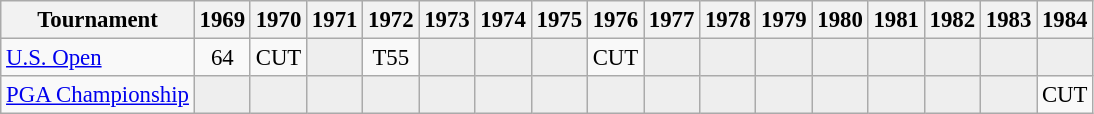<table class="wikitable" style="font-size:95%;text-align:center;">
<tr>
<th>Tournament</th>
<th>1969</th>
<th>1970</th>
<th>1971</th>
<th>1972</th>
<th>1973</th>
<th>1974</th>
<th>1975</th>
<th>1976</th>
<th>1977</th>
<th>1978</th>
<th>1979</th>
<th>1980</th>
<th>1981</th>
<th>1982</th>
<th>1983</th>
<th>1984</th>
</tr>
<tr>
<td align="left"><a href='#'>U.S. Open</a></td>
<td>64</td>
<td>CUT</td>
<td style="background:#eeeeee;"></td>
<td>T55</td>
<td style="background:#eeeeee;"></td>
<td style="background:#eeeeee;"></td>
<td style="background:#eeeeee;"></td>
<td>CUT</td>
<td style="background:#eeeeee;"></td>
<td style="background:#eeeeee;"></td>
<td style="background:#eeeeee;"></td>
<td style="background:#eeeeee;"></td>
<td style="background:#eeeeee;"></td>
<td style="background:#eeeeee;"></td>
<td style="background:#eeeeee;"></td>
<td style="background:#eeeeee;"></td>
</tr>
<tr>
<td align="left"><a href='#'>PGA Championship</a></td>
<td style="background:#eeeeee;"></td>
<td style="background:#eeeeee;"></td>
<td style="background:#eeeeee;"></td>
<td style="background:#eeeeee;"></td>
<td style="background:#eeeeee;"></td>
<td style="background:#eeeeee;"></td>
<td style="background:#eeeeee;"></td>
<td style="background:#eeeeee;"></td>
<td style="background:#eeeeee;"></td>
<td style="background:#eeeeee;"></td>
<td style="background:#eeeeee;"></td>
<td style="background:#eeeeee;"></td>
<td style="background:#eeeeee;"></td>
<td style="background:#eeeeee;"></td>
<td style="background:#eeeeee;"></td>
<td>CUT</td>
</tr>
</table>
